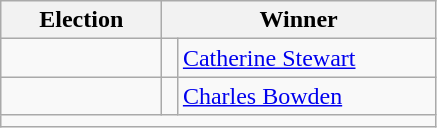<table class=wikitable>
<tr>
<th width=100>Election</th>
<th width=175 colspan=2>Winner</th>
</tr>
<tr>
<td></td>
<td></td>
<td><a href='#'>Catherine Stewart</a></td>
</tr>
<tr>
<td></td>
<td></td>
<td><a href='#'>Charles Bowden</a></td>
</tr>
<tr>
<td colspan=3 align=center></td>
</tr>
</table>
